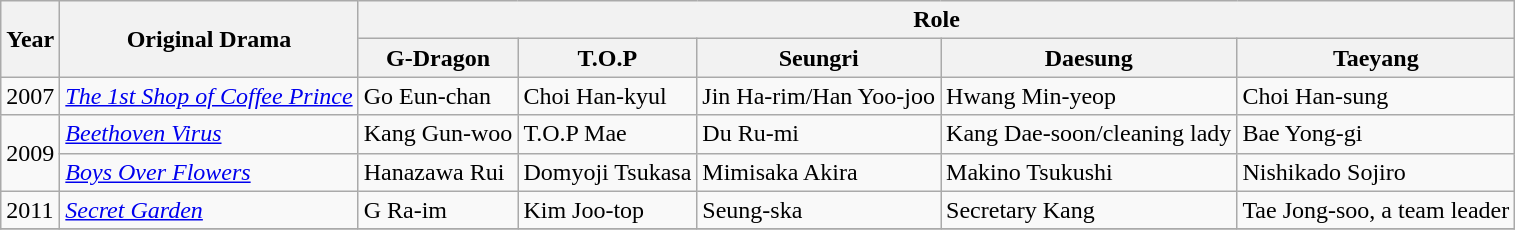<table class="wikitable">
<tr>
<th rowspan="2">Year</th>
<th rowspan="2">Original Drama</th>
<th colspan="5">Role</th>
</tr>
<tr>
<th>G-Dragon</th>
<th>T.O.P</th>
<th>Seungri</th>
<th>Daesung</th>
<th>Taeyang</th>
</tr>
<tr>
<td>2007</td>
<td><em><a href='#'>The 1st Shop of Coffee Prince</a></em></td>
<td>Go Eun-chan</td>
<td>Choi Han-kyul</td>
<td>Jin Ha-rim/Han Yoo-joo</td>
<td>Hwang Min-yeop</td>
<td>Choi Han-sung</td>
</tr>
<tr>
<td rowspan="2">2009</td>
<td><em><a href='#'>Beethoven Virus</a></em></td>
<td>Kang Gun-woo</td>
<td>T.O.P Mae</td>
<td>Du Ru-mi</td>
<td>Kang Dae-soon/cleaning lady</td>
<td>Bae Yong-gi</td>
</tr>
<tr>
<td><em><a href='#'>Boys Over Flowers</a></em></td>
<td>Hanazawa Rui</td>
<td>Domyoji Tsukasa</td>
<td>Mimisaka Akira</td>
<td>Makino Tsukushi</td>
<td>Nishikado Sojiro</td>
</tr>
<tr>
<td>2011</td>
<td><em><a href='#'>Secret Garden</a></em></td>
<td>G Ra-im</td>
<td>Kim Joo-top</td>
<td>Seung-ska</td>
<td>Secretary Kang</td>
<td>Tae Jong-soo, a team leader</td>
</tr>
<tr>
</tr>
</table>
